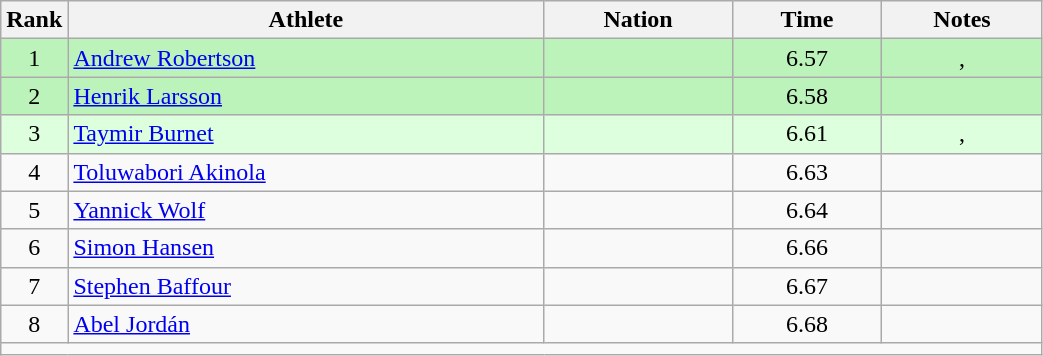<table class="wikitable sortable" style="text-align:center;width: 55%;">
<tr>
<th scope="col" style="width: 10px;">Rank</th>
<th scope="col">Athlete</th>
<th scope="col">Nation</th>
<th scope="col">Time</th>
<th scope="col">Notes</th>
</tr>
<tr bgcolor=bbf3bb>
<td>1</td>
<td align=left><a href='#'>Andrew Robertson</a></td>
<td align=left></td>
<td>6.57</td>
<td>, </td>
</tr>
<tr bgcolor=bbf3bb>
<td>2</td>
<td align=left><a href='#'>Henrik Larsson</a></td>
<td align=left></td>
<td>6.58</td>
<td></td>
</tr>
<tr bgcolor=ddffdd>
<td>3</td>
<td align=left><a href='#'>Taymir Burnet</a></td>
<td align=left></td>
<td>6.61</td>
<td>, </td>
</tr>
<tr>
<td>4</td>
<td align=left><a href='#'>Toluwabori Akinola</a></td>
<td align=left></td>
<td>6.63</td>
<td></td>
</tr>
<tr>
<td>5</td>
<td align=left><a href='#'>Yannick Wolf</a></td>
<td align=left></td>
<td>6.64</td>
<td></td>
</tr>
<tr>
<td>6</td>
<td align=left><a href='#'>Simon Hansen</a></td>
<td align=left></td>
<td>6.66</td>
<td></td>
</tr>
<tr>
<td>7</td>
<td align=left><a href='#'>Stephen Baffour</a></td>
<td align=left></td>
<td>6.67</td>
<td></td>
</tr>
<tr>
<td>8</td>
<td align=left><a href='#'>Abel Jordán</a></td>
<td align=left></td>
<td>6.68</td>
<td></td>
</tr>
<tr class="sortbottom">
<td colspan="5"></td>
</tr>
</table>
